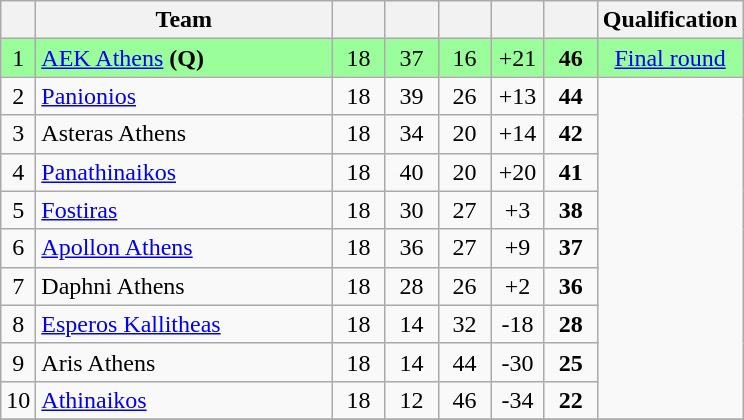<table class="wikitable" style="text-align: center; font-size:100%">
<tr>
<th></th>
<th width=190>Team</th>
<th width=28></th>
<th width=28></th>
<th width=28></th>
<th width=28></th>
<th width=28></th>
<th>Qualification</th>
</tr>
<tr bgcolor=#9AFF9A>
<td>1</td>
<td align=left><a href='#'>AEK Athens</a> <strong>(Q)</strong></td>
<td>18</td>
<td>37</td>
<td>16</td>
<td>+21</td>
<td><strong>46</strong></td>
<td><a href='#'>Final round</a></td>
</tr>
<tr>
<td>2</td>
<td align=left><a href='#'>Panionios</a></td>
<td>18</td>
<td>39</td>
<td>26</td>
<td>+13</td>
<td><strong>44</strong></td>
<td rowspan=9></td>
</tr>
<tr>
<td>3</td>
<td align=left>Asteras Athens</td>
<td>18</td>
<td>34</td>
<td>20</td>
<td>+14</td>
<td><strong>42</strong></td>
</tr>
<tr>
<td>4</td>
<td align=left><a href='#'>Panathinaikos</a></td>
<td>18</td>
<td>40</td>
<td>20</td>
<td>+20</td>
<td><strong>41</strong></td>
</tr>
<tr>
<td>5</td>
<td align=left><a href='#'>Fostiras</a></td>
<td>18</td>
<td>30</td>
<td>27</td>
<td>+3</td>
<td><strong>38</strong></td>
</tr>
<tr>
<td>6</td>
<td align=left><a href='#'>Apollon Athens</a></td>
<td>18</td>
<td>36</td>
<td>27</td>
<td>+9</td>
<td><strong>37</strong></td>
</tr>
<tr>
<td>7</td>
<td align=left>Daphni Athens</td>
<td>18</td>
<td>28</td>
<td>26</td>
<td>+2</td>
<td><strong>36</strong></td>
</tr>
<tr>
<td>8</td>
<td align=left><a href='#'>Esperos Kallitheas</a></td>
<td>18</td>
<td>14</td>
<td>32</td>
<td>-18</td>
<td><strong>28</strong></td>
</tr>
<tr>
<td>9</td>
<td align=left>Aris Athens</td>
<td>18</td>
<td>14</td>
<td>44</td>
<td>-30</td>
<td><strong>25</strong></td>
</tr>
<tr>
<td>10</td>
<td align=left><a href='#'>Athinaikos</a></td>
<td>18</td>
<td>12</td>
<td>46</td>
<td>-34</td>
<td><strong>22</strong></td>
</tr>
<tr>
</tr>
</table>
